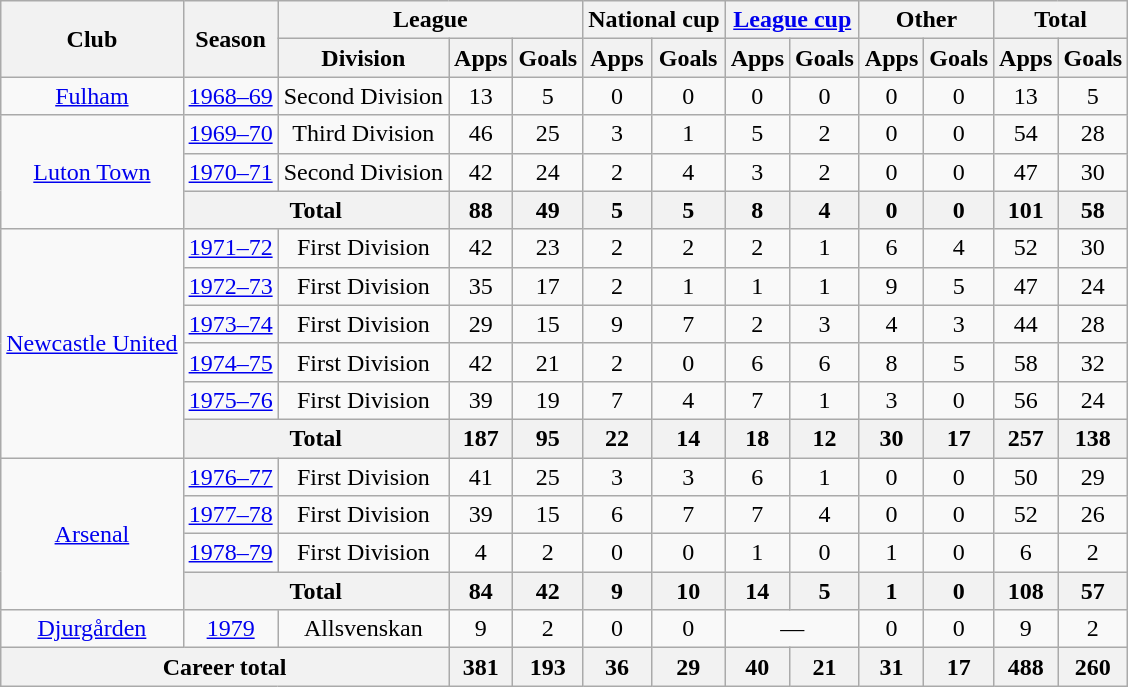<table class="wikitable" style="text-align:center">
<tr>
<th rowspan="2">Club</th>
<th rowspan="2">Season</th>
<th colspan="3">League</th>
<th colspan="2">National cup</th>
<th colspan="2"><a href='#'>League cup</a></th>
<th colspan="2">Other</th>
<th colspan="2">Total</th>
</tr>
<tr>
<th>Division</th>
<th>Apps</th>
<th>Goals</th>
<th>Apps</th>
<th>Goals</th>
<th>Apps</th>
<th>Goals</th>
<th>Apps</th>
<th>Goals</th>
<th>Apps</th>
<th>Goals</th>
</tr>
<tr>
<td><a href='#'>Fulham</a></td>
<td><a href='#'>1968–69</a></td>
<td>Second Division</td>
<td>13</td>
<td>5</td>
<td>0</td>
<td>0</td>
<td>0</td>
<td>0</td>
<td>0</td>
<td>0</td>
<td>13</td>
<td>5</td>
</tr>
<tr>
<td rowspan="3"><a href='#'>Luton Town</a></td>
<td><a href='#'>1969–70</a></td>
<td>Third Division</td>
<td>46</td>
<td>25</td>
<td>3</td>
<td>1</td>
<td>5</td>
<td>2</td>
<td>0</td>
<td>0</td>
<td>54</td>
<td>28</td>
</tr>
<tr>
<td><a href='#'>1970–71</a></td>
<td>Second Division</td>
<td>42</td>
<td>24</td>
<td>2</td>
<td>4</td>
<td>3</td>
<td>2</td>
<td>0</td>
<td>0</td>
<td>47</td>
<td>30</td>
</tr>
<tr>
<th colspan="2">Total</th>
<th>88</th>
<th>49</th>
<th>5</th>
<th>5</th>
<th>8</th>
<th>4</th>
<th>0</th>
<th>0</th>
<th>101</th>
<th>58</th>
</tr>
<tr>
<td rowspan="6"><a href='#'>Newcastle United</a></td>
<td><a href='#'>1971–72</a></td>
<td>First Division</td>
<td>42</td>
<td>23</td>
<td>2</td>
<td>2</td>
<td>2</td>
<td>1</td>
<td>6</td>
<td>4</td>
<td>52</td>
<td>30</td>
</tr>
<tr>
<td><a href='#'>1972–73</a></td>
<td>First Division</td>
<td>35</td>
<td>17</td>
<td>2</td>
<td>1</td>
<td>1</td>
<td>1</td>
<td>9</td>
<td>5</td>
<td>47</td>
<td>24</td>
</tr>
<tr>
<td><a href='#'>1973–74</a></td>
<td>First Division</td>
<td>29</td>
<td>15</td>
<td>9</td>
<td>7</td>
<td>2</td>
<td>3</td>
<td>4</td>
<td>3</td>
<td>44</td>
<td>28</td>
</tr>
<tr>
<td><a href='#'>1974–75</a></td>
<td>First Division</td>
<td>42</td>
<td>21</td>
<td>2</td>
<td>0</td>
<td>6</td>
<td>6</td>
<td>8</td>
<td>5</td>
<td>58</td>
<td>32</td>
</tr>
<tr>
<td><a href='#'>1975–76</a></td>
<td>First Division</td>
<td>39</td>
<td>19</td>
<td>7</td>
<td>4</td>
<td>7</td>
<td>1</td>
<td>3</td>
<td>0</td>
<td>56</td>
<td>24</td>
</tr>
<tr>
<th colspan="2">Total</th>
<th>187</th>
<th>95</th>
<th>22</th>
<th>14</th>
<th>18</th>
<th>12</th>
<th>30</th>
<th>17</th>
<th>257</th>
<th>138</th>
</tr>
<tr>
<td rowspan="4"><a href='#'>Arsenal</a></td>
<td><a href='#'>1976–77</a></td>
<td>First Division</td>
<td>41</td>
<td>25</td>
<td>3</td>
<td>3</td>
<td>6</td>
<td>1</td>
<td>0</td>
<td>0</td>
<td>50</td>
<td>29</td>
</tr>
<tr>
<td><a href='#'>1977–78</a></td>
<td>First Division</td>
<td>39</td>
<td>15</td>
<td>6</td>
<td>7</td>
<td>7</td>
<td>4</td>
<td>0</td>
<td>0</td>
<td>52</td>
<td>26</td>
</tr>
<tr>
<td><a href='#'>1978–79</a></td>
<td>First Division</td>
<td>4</td>
<td>2</td>
<td>0</td>
<td>0</td>
<td>1</td>
<td>0</td>
<td>1</td>
<td>0</td>
<td>6</td>
<td>2</td>
</tr>
<tr>
<th colspan="2">Total</th>
<th>84</th>
<th>42</th>
<th>9</th>
<th>10</th>
<th>14</th>
<th>5</th>
<th>1</th>
<th>0</th>
<th>108</th>
<th>57</th>
</tr>
<tr>
<td><a href='#'>Djurgården</a></td>
<td><a href='#'>1979</a></td>
<td>Allsvenskan</td>
<td>9</td>
<td>2</td>
<td>0</td>
<td>0</td>
<td colspan="2">—</td>
<td>0</td>
<td>0</td>
<td>9</td>
<td>2</td>
</tr>
<tr>
<th colspan="3">Career total</th>
<th>381</th>
<th>193</th>
<th>36</th>
<th>29</th>
<th>40</th>
<th>21</th>
<th>31</th>
<th>17</th>
<th>488</th>
<th>260</th>
</tr>
</table>
